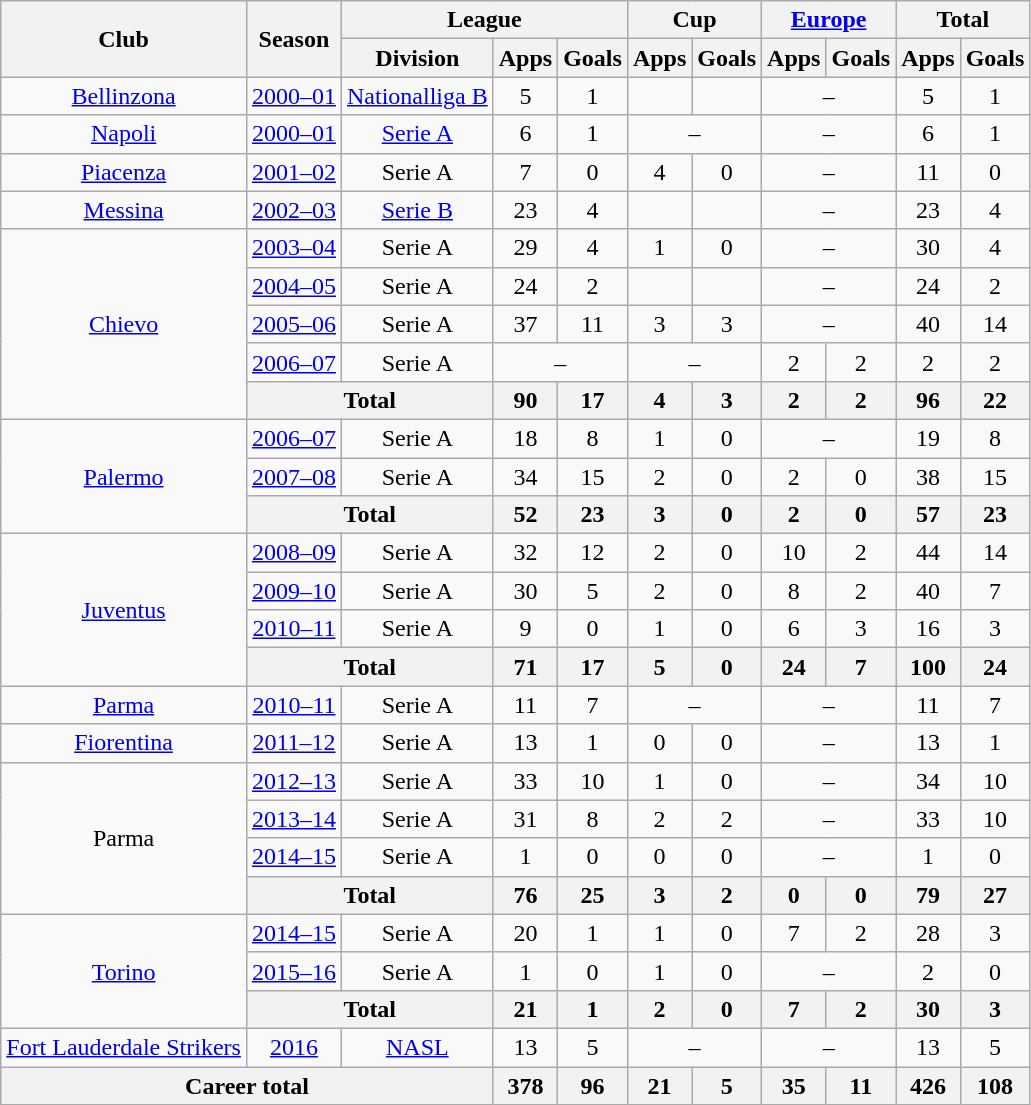<table class="wikitable" style="text-align:center;">
<tr>
<th rowspan="2">Club</th>
<th rowspan="2">Season</th>
<th colspan="3">League</th>
<th colspan="2">Cup</th>
<th colspan="2"><a href='#'>Europe</a></th>
<th colspan="2">Total</th>
</tr>
<tr>
<th>Division</th>
<th>Apps</th>
<th>Goals</th>
<th>Apps</th>
<th>Goals</th>
<th>Apps</th>
<th>Goals</th>
<th>Apps</th>
<th>Goals</th>
</tr>
<tr>
<td><a href='#'>Bellinzona</a></td>
<td><a href='#'>2000–01</a></td>
<td><a href='#'>Nationalliga B</a></td>
<td>5</td>
<td>1</td>
<td></td>
<td></td>
<td colspan="2">–</td>
<td>5</td>
<td>1</td>
</tr>
<tr>
<td><a href='#'>Napoli</a></td>
<td><a href='#'>2000–01</a></td>
<td><a href='#'>Serie A</a></td>
<td>6</td>
<td>1</td>
<td colspan="2">–</td>
<td colspan="2">–</td>
<td>6</td>
<td>1</td>
</tr>
<tr>
<td><a href='#'>Piacenza</a></td>
<td><a href='#'>2001–02</a></td>
<td>Serie A</td>
<td>7</td>
<td>0</td>
<td>4</td>
<td>0</td>
<td colspan="2">–</td>
<td>11</td>
<td>0</td>
</tr>
<tr>
<td><a href='#'>Messina</a></td>
<td><a href='#'>2002–03</a></td>
<td><a href='#'>Serie B</a></td>
<td>23</td>
<td>4</td>
<td></td>
<td></td>
<td colspan="2">–</td>
<td>23</td>
<td>4</td>
</tr>
<tr>
<td rowspan="5"><a href='#'>Chievo</a></td>
<td><a href='#'>2003–04</a></td>
<td>Serie A</td>
<td>29</td>
<td>4</td>
<td>1</td>
<td>0</td>
<td colspan="2">–</td>
<td>30</td>
<td>4</td>
</tr>
<tr>
<td><a href='#'>2004–05</a></td>
<td>Serie A</td>
<td>24</td>
<td>2</td>
<td></td>
<td></td>
<td colspan="2">–</td>
<td>24</td>
<td>2</td>
</tr>
<tr>
<td><a href='#'>2005–06</a></td>
<td>Serie A</td>
<td>37</td>
<td>11</td>
<td>3</td>
<td>3</td>
<td colspan="2">–</td>
<td>40</td>
<td>14</td>
</tr>
<tr>
<td><a href='#'>2006–07</a></td>
<td>Serie A</td>
<td colspan="2">–</td>
<td colspan="2">–</td>
<td>2</td>
<td>2</td>
<td>2</td>
<td>2</td>
</tr>
<tr>
<th colspan="2">Total</th>
<th>90</th>
<th>17</th>
<th>4</th>
<th>3</th>
<th>2</th>
<th>2</th>
<th>96</th>
<th>22</th>
</tr>
<tr>
<td rowspan="3"><a href='#'>Palermo</a></td>
<td><a href='#'>2006–07</a></td>
<td>Serie A</td>
<td>18</td>
<td>8</td>
<td>1</td>
<td>0</td>
<td colspan="2">–</td>
<td>19</td>
<td>8</td>
</tr>
<tr>
<td><a href='#'>2007–08</a></td>
<td>Serie A</td>
<td>34</td>
<td>15</td>
<td>2</td>
<td>0</td>
<td>2</td>
<td>0</td>
<td>38</td>
<td>15</td>
</tr>
<tr>
<th colspan="2">Total</th>
<th>52</th>
<th>23</th>
<th>3</th>
<th>0</th>
<th>2</th>
<th>0</th>
<th>57</th>
<th>23</th>
</tr>
<tr>
<td rowspan="4"><a href='#'>Juventus</a></td>
<td><a href='#'>2008–09</a></td>
<td>Serie A</td>
<td>32</td>
<td>12</td>
<td>2</td>
<td>0</td>
<td>10</td>
<td>2</td>
<td>44</td>
<td>14</td>
</tr>
<tr>
<td><a href='#'>2009–10</a></td>
<td>Serie A</td>
<td>30</td>
<td>5</td>
<td>2</td>
<td>0</td>
<td>8</td>
<td>2</td>
<td>40</td>
<td>7</td>
</tr>
<tr>
<td><a href='#'>2010–11</a></td>
<td>Serie A</td>
<td>9</td>
<td>0</td>
<td>1</td>
<td>0</td>
<td>6</td>
<td>3</td>
<td>16</td>
<td>3</td>
</tr>
<tr>
<th colspan="2">Total</th>
<th>71</th>
<th>17</th>
<th>5</th>
<th>0</th>
<th>24</th>
<th>7</th>
<th>100</th>
<th>24</th>
</tr>
<tr>
<td><a href='#'>Parma</a></td>
<td><a href='#'>2010–11</a></td>
<td>Serie A</td>
<td>11</td>
<td>7</td>
<td colspan="2">–</td>
<td colspan="2">–</td>
<td>11</td>
<td>7</td>
</tr>
<tr>
<td><a href='#'>Fiorentina</a></td>
<td><a href='#'>2011–12</a></td>
<td>Serie A</td>
<td>13</td>
<td>1</td>
<td>0</td>
<td>0</td>
<td colspan="2">–</td>
<td>13</td>
<td>1</td>
</tr>
<tr>
<td rowspan="4">Parma</td>
<td><a href='#'>2012–13</a></td>
<td>Serie A</td>
<td>33</td>
<td>10</td>
<td>1</td>
<td>0</td>
<td colspan="2">–</td>
<td>34</td>
<td>10</td>
</tr>
<tr>
<td><a href='#'>2013–14</a></td>
<td>Serie A</td>
<td>31</td>
<td>8</td>
<td>2</td>
<td>2</td>
<td colspan="2">–</td>
<td>33</td>
<td>10</td>
</tr>
<tr>
<td><a href='#'>2014–15</a></td>
<td>Serie A</td>
<td>1</td>
<td>0</td>
<td>0</td>
<td>0</td>
<td colspan="2">–</td>
<td>1</td>
<td>0</td>
</tr>
<tr>
<th colspan="2">Total</th>
<th>76</th>
<th>25</th>
<th>3</th>
<th>2</th>
<th>0</th>
<th>0</th>
<th>79</th>
<th>27</th>
</tr>
<tr>
<td rowspan="3"><a href='#'>Torino</a></td>
<td><a href='#'>2014–15</a></td>
<td>Serie A</td>
<td>20</td>
<td>1</td>
<td>1</td>
<td>0</td>
<td>7</td>
<td>2</td>
<td>28</td>
<td>3</td>
</tr>
<tr>
<td><a href='#'>2015–16</a></td>
<td>Serie A</td>
<td>1</td>
<td>0</td>
<td>1</td>
<td>0</td>
<td colspan="2">–</td>
<td>2</td>
<td>0</td>
</tr>
<tr>
<th colspan="2">Total</th>
<th>21</th>
<th>1</th>
<th>2</th>
<th>0</th>
<th>7</th>
<th>2</th>
<th>30</th>
<th>3</th>
</tr>
<tr>
<td><a href='#'>Fort Lauderdale Strikers</a></td>
<td><a href='#'>2016</a></td>
<td><a href='#'>NASL</a></td>
<td>13</td>
<td>5</td>
<td colspan="2">–</td>
<td colspan="2">–</td>
<td>13</td>
<td>5</td>
</tr>
<tr>
<th colspan="3">Career total</th>
<th>378</th>
<th>96</th>
<th>21</th>
<th>5</th>
<th>35</th>
<th>11</th>
<th>426</th>
<th>108</th>
</tr>
</table>
